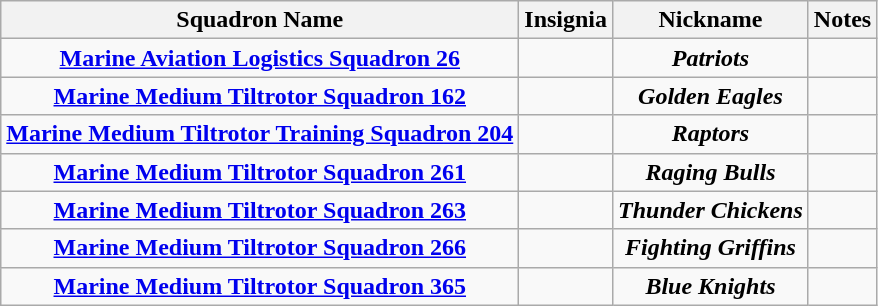<table class="wikitable sortable" style="text-align:center">
<tr>
<th>Squadron Name</th>
<th>Insignia</th>
<th>Nickname</th>
<th>Notes</th>
</tr>
<tr>
<td><strong><a href='#'>Marine Aviation Logistics Squadron 26</a></strong></td>
<td></td>
<td><strong><em>Patriots</em></strong></td>
<td></td>
</tr>
<tr>
<td><strong><a href='#'>Marine Medium Tiltrotor Squadron 162</a></strong></td>
<td></td>
<td><strong><em>Golden Eagles</em></strong></td>
<td></td>
</tr>
<tr>
<td><strong><a href='#'>Marine Medium Tiltrotor Training Squadron 204</a></strong></td>
<td></td>
<td><strong><em>Raptors</em></strong></td>
<td></td>
</tr>
<tr>
<td><strong><a href='#'>Marine Medium Tiltrotor Squadron 261</a></strong></td>
<td></td>
<td><strong><em>Raging Bulls</em></strong></td>
<td></td>
</tr>
<tr>
<td><strong><a href='#'>Marine Medium Tiltrotor Squadron 263</a></strong></td>
<td></td>
<td><strong><em>Thunder Chickens</em></strong></td>
<td></td>
</tr>
<tr>
<td><strong><a href='#'>Marine Medium Tiltrotor Squadron 266</a></strong></td>
<td></td>
<td><strong><em>Fighting Griffins</em></strong></td>
<td></td>
</tr>
<tr>
<td><strong><a href='#'>Marine Medium Tiltrotor Squadron 365</a></strong></td>
<td></td>
<td><strong><em>Blue Knights</em></strong></td>
<td></td>
</tr>
</table>
